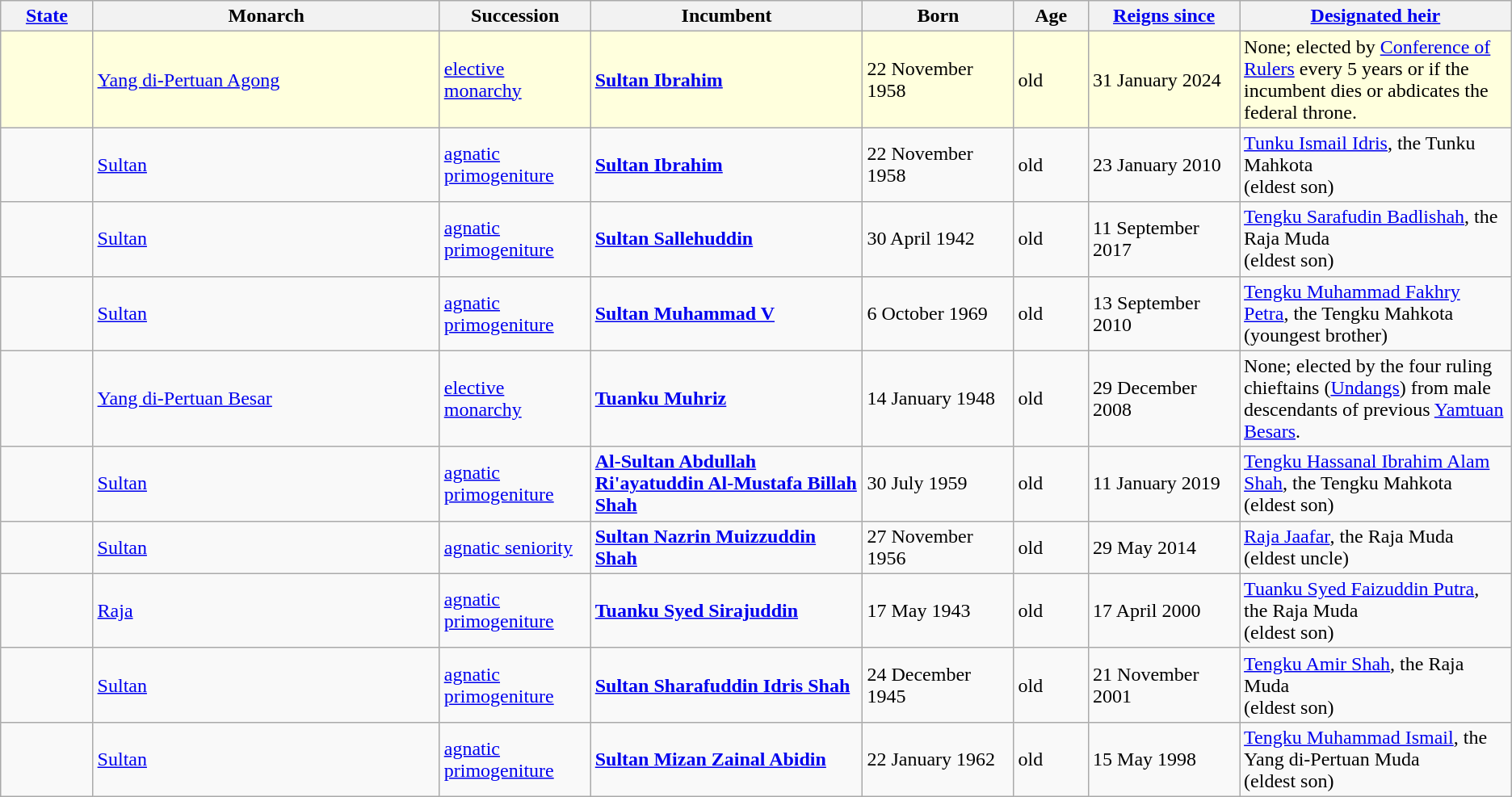<table class="sortable wikitable">
<tr>
<th><a href='#'>State</a></th>
<th>Monarch</th>
<th style="width:10%">Succession</th>
<th style="width:18%">Incumbent</th>
<th style="width:10%">Born</th>
<th>Age</th>
<th style="width:10%"><a href='#'>Reigns since</a></th>
<th style="width:18%"><a href='#'>Designated heir</a></th>
</tr>
<tr bgcolor=#FFFFDD>
<td></td>
<td><a href='#'>Yang di-Pertuan Agong</a></td>
<td><a href='#'>elective monarchy</a></td>
<td><strong><a href='#'>Sultan Ibrahim</a></strong></td>
<td>22 November 1958</td>
<td> old</td>
<td>31 January 2024</td>
<td>None; elected by <a href='#'>Conference of Rulers</a> every 5 years or if the incumbent dies or abdicates the federal throne.</td>
</tr>
<tr>
<td></td>
<td><a href='#'>Sultan</a></td>
<td><a href='#'>agnatic primogeniture</a></td>
<td><strong><a href='#'>Sultan Ibrahim</a></strong></td>
<td>22 November 1958</td>
<td> old</td>
<td>23 January 2010</td>
<td><a href='#'>Tunku Ismail Idris</a>, the Tunku Mahkota<br>(eldest son)</td>
</tr>
<tr>
<td></td>
<td><a href='#'>Sultan</a></td>
<td><a href='#'>agnatic primogeniture</a></td>
<td><strong><a href='#'>Sultan Sallehuddin</a></strong></td>
<td>30 April 1942</td>
<td> old</td>
<td>11 September 2017</td>
<td><a href='#'>Tengku Sarafudin Badlishah</a>, the Raja Muda<br>(eldest son)</td>
</tr>
<tr>
<td></td>
<td><a href='#'>Sultan</a></td>
<td><a href='#'>agnatic primogeniture</a></td>
<td><strong><a href='#'>Sultan Muhammad V</a></strong></td>
<td>6 October 1969</td>
<td> old</td>
<td>13 September 2010</td>
<td><a href='#'>Tengku Muhammad Fakhry Petra</a>, the Tengku Mahkota<br>(youngest brother)</td>
</tr>
<tr>
<td></td>
<td><a href='#'>Yang di-Pertuan Besar</a></td>
<td><a href='#'>elective monarchy</a></td>
<td><strong><a href='#'>Tuanku Muhriz</a></strong></td>
<td>14 January 1948</td>
<td> old</td>
<td>29 December 2008</td>
<td>None; elected by the four ruling chieftains (<a href='#'>Undangs</a>) from male descendants of previous <a href='#'>Yamtuan Besars</a>.</td>
</tr>
<tr>
<td></td>
<td><a href='#'>Sultan</a></td>
<td><a href='#'>agnatic primogeniture</a></td>
<td><strong><a href='#'>Al-Sultan Abdullah Ri'ayatuddin Al-Mustafa Billah Shah</a></strong></td>
<td>30 July 1959</td>
<td> old</td>
<td>11 January 2019</td>
<td><a href='#'>Tengku Hassanal Ibrahim Alam Shah</a>, the Tengku Mahkota<br>(eldest son)</td>
</tr>
<tr>
<td></td>
<td><a href='#'>Sultan</a></td>
<td><a href='#'>agnatic seniority</a></td>
<td><strong><a href='#'>Sultan Nazrin Muizzuddin Shah</a> </strong></td>
<td>27 November 1956</td>
<td> old</td>
<td>29 May 2014</td>
<td><a href='#'>Raja Jaafar</a>, the Raja Muda <br>(eldest uncle)</td>
</tr>
<tr>
<td></td>
<td><a href='#'>Raja</a></td>
<td><a href='#'>agnatic primogeniture</a></td>
<td><strong><a href='#'>Tuanku Syed Sirajuddin</a></strong></td>
<td>17 May 1943</td>
<td> old</td>
<td>17 April 2000</td>
<td><a href='#'>Tuanku Syed Faizuddin Putra</a>, the Raja Muda<br>(eldest son)</td>
</tr>
<tr>
<td></td>
<td><a href='#'>Sultan</a></td>
<td><a href='#'>agnatic primogeniture</a></td>
<td><strong><a href='#'>Sultan Sharafuddin Idris Shah</a></strong></td>
<td>24 December 1945</td>
<td> old</td>
<td>21 November 2001</td>
<td><a href='#'>Tengku Amir Shah</a>, the Raja Muda<br>(eldest son)</td>
</tr>
<tr>
<td></td>
<td><a href='#'>Sultan</a></td>
<td><a href='#'>agnatic primogeniture</a></td>
<td><strong><a href='#'>Sultan Mizan Zainal Abidin</a></strong></td>
<td>22 January 1962</td>
<td> old</td>
<td>15 May 1998</td>
<td><a href='#'>Tengku Muhammad Ismail</a>, the Yang di-Pertuan Muda<br>(eldest son)</td>
</tr>
</table>
